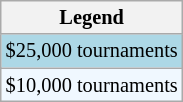<table class="wikitable" style="font-size:85%;">
<tr>
<th>Legend</th>
</tr>
<tr style="background:lightblue;">
<td>$25,000 tournaments</td>
</tr>
<tr style="background:#f0f8ff;">
<td>$10,000 tournaments</td>
</tr>
</table>
